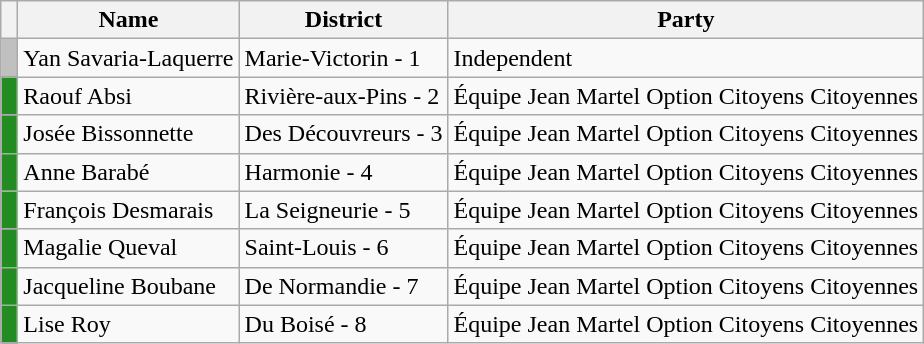<table class="wikitable sortable">
<tr>
<th></th>
<th>Name</th>
<th>District</th>
<th>Party</th>
</tr>
<tr>
<td style="background:silver; width:4px;"> </td>
<td>Yan Savaria-Laquerre</td>
<td>Marie-Victorin - 1</td>
<td>Independent</td>
</tr>
<tr>
<td style="background:#228b22; width:4px;"> </td>
<td>Raouf Absi</td>
<td>Rivière-aux-Pins - 2</td>
<td>Équipe Jean Martel Option Citoyens Citoyennes</td>
</tr>
<tr>
<td style="background:#228b22; width:4px;"> </td>
<td>Josée Bissonnette</td>
<td>Des Découvreurs - 3</td>
<td>Équipe Jean Martel Option Citoyens Citoyennes</td>
</tr>
<tr>
<td style="background:#228b22; width:4px;"> </td>
<td>Anne Barabé</td>
<td>Harmonie - 4</td>
<td>Équipe Jean Martel Option Citoyens Citoyennes</td>
</tr>
<tr>
<td style="background:#228b22; width:4px;"> </td>
<td>François Desmarais</td>
<td>La Seigneurie - 5</td>
<td>Équipe Jean Martel Option Citoyens Citoyennes</td>
</tr>
<tr>
<td style="background:#228b22; width:4px;"> </td>
<td>Magalie Queval</td>
<td>Saint-Louis - 6</td>
<td>Équipe Jean Martel Option Citoyens Citoyennes</td>
</tr>
<tr>
<td style="background:#228b22; width:4px;"> </td>
<td>Jacqueline Boubane</td>
<td>De Normandie - 7</td>
<td>Équipe Jean Martel Option Citoyens Citoyennes</td>
</tr>
<tr>
<td style="background:#228b22; width:4px;"> </td>
<td>Lise Roy</td>
<td>Du Boisé - 8</td>
<td>Équipe Jean Martel Option Citoyens Citoyennes</td>
</tr>
</table>
